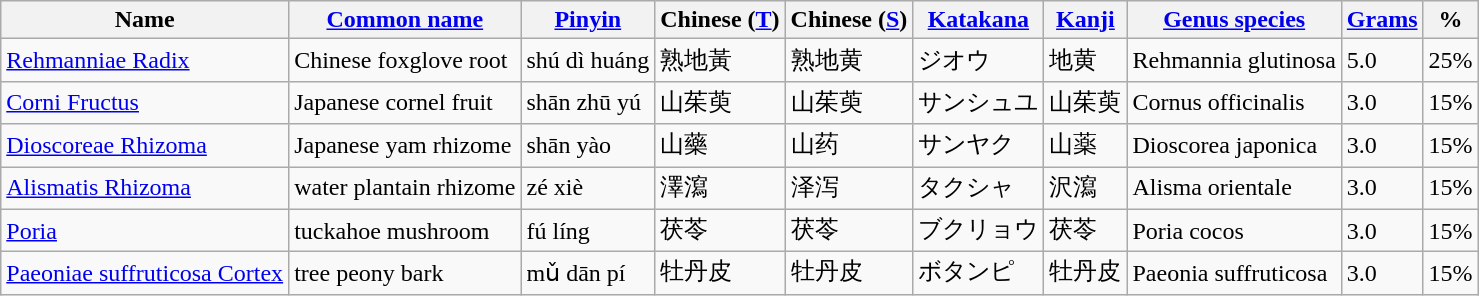<table class="wikitable">
<tr>
<th>Name</th>
<th><a href='#'>Common name</a></th>
<th><a href='#'>Pinyin</a></th>
<th>Chinese (<a href='#'>T</a>)</th>
<th>Chinese (<a href='#'>S</a>)</th>
<th><a href='#'>Katakana</a></th>
<th><a href='#'>Kanji</a></th>
<th><a href='#'>Genus species</a></th>
<th><a href='#'>Grams</a></th>
<th>%</th>
</tr>
<tr>
<td><a href='#'>Rehmanniae Radix</a></td>
<td>Chinese foxglove root</td>
<td>shú dì huáng</td>
<td>熟地黃</td>
<td>熟地黄</td>
<td>ジオウ</td>
<td>地黄</td>
<td>Rehmannia glutinosa</td>
<td>5.0</td>
<td>25%</td>
</tr>
<tr>
<td><a href='#'>Corni Fructus</a></td>
<td>Japanese cornel fruit</td>
<td>shān zhū yú</td>
<td>山茱萸</td>
<td>山茱萸</td>
<td>サンシュユ</td>
<td>山茱萸</td>
<td>Cornus officinalis</td>
<td>3.0</td>
<td>15%</td>
</tr>
<tr>
<td><a href='#'>Dioscoreae Rhizoma</a></td>
<td>Japanese yam rhizome</td>
<td>shān yào</td>
<td>山藥</td>
<td>山药</td>
<td>サンヤク</td>
<td>山薬</td>
<td>Dioscorea japonica</td>
<td>3.0</td>
<td>15%</td>
</tr>
<tr>
<td><a href='#'>Alismatis Rhizoma</a></td>
<td>water plantain rhizome</td>
<td>zé xiè</td>
<td>澤瀉</td>
<td>泽泻</td>
<td>タクシャ</td>
<td>沢瀉</td>
<td>Alisma orientale</td>
<td>3.0</td>
<td>15%</td>
</tr>
<tr>
<td><a href='#'>Poria</a></td>
<td>tuckahoe mushroom</td>
<td>fú líng</td>
<td>茯苓</td>
<td>茯苓</td>
<td>ブクリョウ</td>
<td>茯苓</td>
<td>Poria cocos</td>
<td>3.0</td>
<td>15%</td>
</tr>
<tr>
<td><a href='#'>Paeoniae suffruticosa Cortex</a></td>
<td>tree peony bark</td>
<td>mǔ dān pí</td>
<td>牡丹皮</td>
<td>牡丹皮</td>
<td>ボタンピ</td>
<td>牡丹皮</td>
<td>Paeonia suffruticosa</td>
<td>3.0</td>
<td>15%</td>
</tr>
</table>
